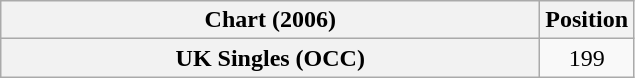<table class="wikitable plainrowheaders" style="text-align:center">
<tr>
<th scope="col" style="width:22em;">Chart (2006)</th>
<th scope="col">Position</th>
</tr>
<tr>
<th scope="row">UK Singles (OCC)</th>
<td>199</td>
</tr>
</table>
